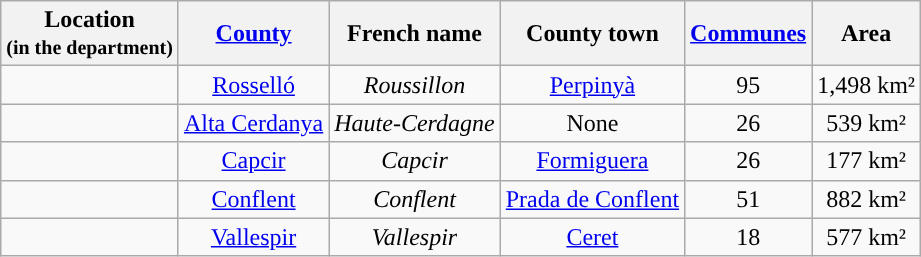<table class="wikitable sortable" id="list" style="text-align: center;">
<tr>
<th>Location<br><small>(in the department)</small></th>
<th><a href='#'>County</a></th>
<th>French name</th>
<th>County town</th>
<th><a href='#'>Communes</a></th>
<th>Area</th>
</tr>
<tr>
<td></td>
<td><a href='#'>Rosselló</a></td>
<td><em>Roussillon</em></td>
<td><a href='#'>Perpinyà</a></td>
<td>95</td>
<td>1,498 km²</td>
</tr>
<tr>
<td></td>
<td><a href='#'>Alta Cerdanya</a></td>
<td><em>Haute-Cerdagne</em></td>
<td>None</td>
<td>26</td>
<td>539 km²</td>
</tr>
<tr>
<td></td>
<td><a href='#'>Capcir</a></td>
<td><em>Capcir</em></td>
<td><a href='#'>Formiguera</a></td>
<td>26</td>
<td>177 km²</td>
</tr>
<tr>
<td></td>
<td><a href='#'>Conflent</a></td>
<td><em>Conflent</em></td>
<td><a href='#'>Prada de Conflent</a></td>
<td>51</td>
<td>882 km²</td>
</tr>
<tr>
<td></td>
<td><a href='#'>Vallespir</a></td>
<td><em>Vallespir</em></td>
<td><a href='#'>Ceret</a></td>
<td>18</td>
<td>577 km²</td>
</tr>
</table>
